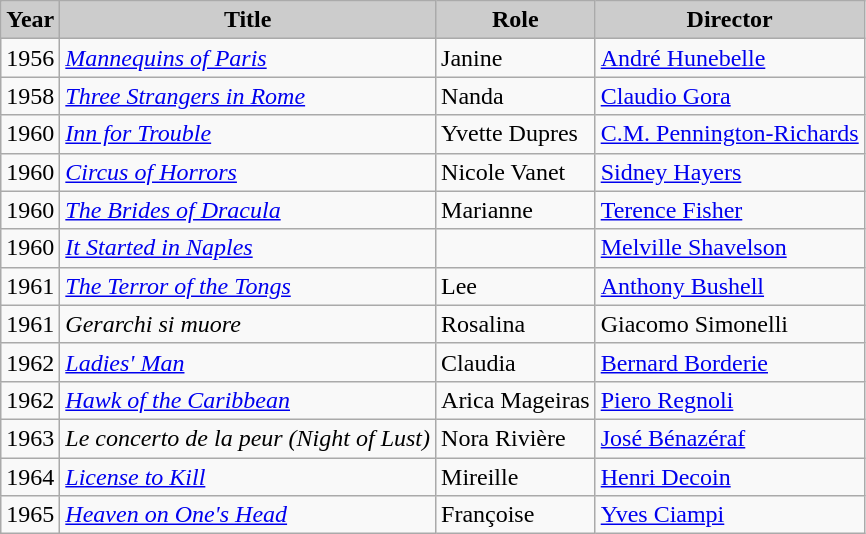<table class="wikitable">
<tr>
<th style="background:#ccc;">Year</th>
<th style="background:#ccc;">Title</th>
<th style="background:#ccc;">Role</th>
<th style="background:#ccc;">Director</th>
</tr>
<tr>
<td>1956</td>
<td><em><a href='#'>Mannequins of Paris</a></em></td>
<td>Janine</td>
<td><a href='#'>André Hunebelle</a></td>
</tr>
<tr>
<td>1958</td>
<td><em><a href='#'>Three Strangers in Rome</a></em></td>
<td>Nanda</td>
<td><a href='#'>Claudio Gora</a></td>
</tr>
<tr>
<td>1960</td>
<td><em><a href='#'>Inn for Trouble</a></em></td>
<td>Yvette Dupres</td>
<td><a href='#'>C.M. Pennington-Richards</a></td>
</tr>
<tr>
<td>1960</td>
<td><em><a href='#'>Circus of Horrors</a></em></td>
<td>Nicole Vanet</td>
<td><a href='#'>Sidney Hayers</a></td>
</tr>
<tr>
<td>1960</td>
<td><em><a href='#'>The Brides of Dracula</a></em></td>
<td>Marianne</td>
<td><a href='#'>Terence Fisher</a></td>
</tr>
<tr>
<td>1960</td>
<td><em><a href='#'>It Started in Naples</a></em></td>
<td></td>
<td><a href='#'>Melville Shavelson</a></td>
</tr>
<tr>
<td>1961</td>
<td><em><a href='#'>The Terror of the Tongs</a></em></td>
<td>Lee</td>
<td><a href='#'>Anthony Bushell</a></td>
</tr>
<tr>
<td>1961</td>
<td><em>Gerarchi si muore</em></td>
<td>Rosalina</td>
<td>Giacomo Simonelli</td>
</tr>
<tr>
<td>1962</td>
<td><em><a href='#'>Ladies' Man</a></em></td>
<td>Claudia</td>
<td><a href='#'>Bernard Borderie</a></td>
</tr>
<tr>
<td>1962</td>
<td><em><a href='#'>Hawk of the Caribbean</a></em></td>
<td>Arica Mageiras</td>
<td><a href='#'>Piero Regnoli</a></td>
</tr>
<tr>
<td>1963</td>
<td><em>Le concerto de la peur (Night of Lust)</em></td>
<td>Nora Rivière</td>
<td><a href='#'>José Bénazéraf</a></td>
</tr>
<tr>
<td>1964</td>
<td><em><a href='#'>License to Kill</a></em></td>
<td>Mireille</td>
<td><a href='#'>Henri Decoin</a></td>
</tr>
<tr>
<td>1965</td>
<td><em><a href='#'>Heaven on One's Head</a></em></td>
<td>Françoise</td>
<td><a href='#'>Yves Ciampi</a></td>
</tr>
</table>
